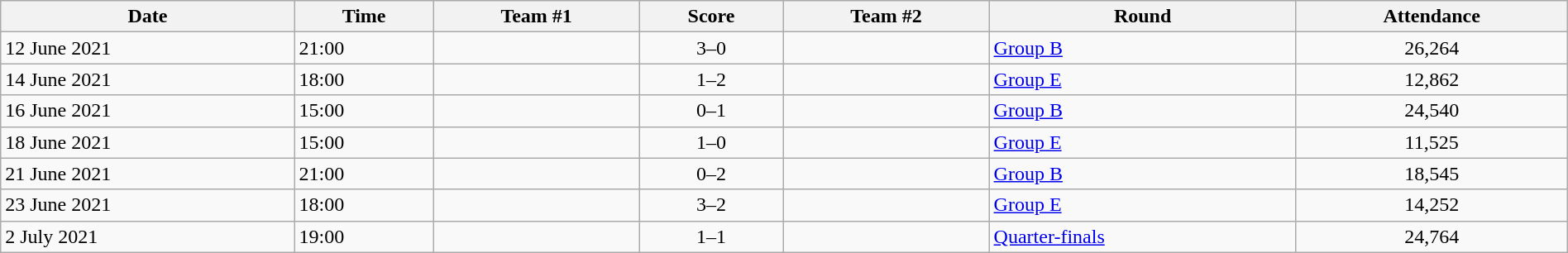<table class="wikitable" style="width:100%">
<tr>
<th>Date</th>
<th>Time</th>
<th>Team #1</th>
<th>Score</th>
<th>Team #2</th>
<th>Round</th>
<th>Attendance</th>
</tr>
<tr>
<td>12 June 2021</td>
<td>21:00</td>
<td></td>
<td style="text-align:center">3–0</td>
<td></td>
<td><a href='#'>Group B</a></td>
<td style="text-align:center">26,264</td>
</tr>
<tr>
<td>14 June 2021</td>
<td>18:00</td>
<td></td>
<td style="text-align:center">1–2</td>
<td></td>
<td><a href='#'>Group E</a></td>
<td style="text-align:center">12,862</td>
</tr>
<tr>
<td>16 June 2021</td>
<td>15:00</td>
<td></td>
<td style="text-align:center">0–1</td>
<td></td>
<td><a href='#'>Group B</a></td>
<td style="text-align:center">24,540</td>
</tr>
<tr>
<td>18 June 2021</td>
<td>15:00</td>
<td></td>
<td style="text-align:center">1–0</td>
<td></td>
<td><a href='#'>Group E</a></td>
<td style="text-align:center">11,525</td>
</tr>
<tr>
<td>21 June 2021</td>
<td>21:00</td>
<td></td>
<td style="text-align:center">0–2</td>
<td></td>
<td><a href='#'>Group B</a></td>
<td style="text-align:center">18,545</td>
</tr>
<tr>
<td>23 June 2021</td>
<td>18:00</td>
<td></td>
<td style="text-align:center">3–2</td>
<td></td>
<td><a href='#'>Group E</a></td>
<td style="text-align:center">14,252</td>
</tr>
<tr>
<td>2 July 2021</td>
<td>19:00</td>
<td></td>
<td style="text-align:center">1–1 <br></td>
<td></td>
<td><a href='#'>Quarter-finals</a></td>
<td style="text-align:center">24,764</td>
</tr>
</table>
